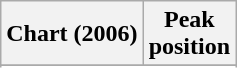<table class="wikitable sortable plainrowheaders" style="text-align:center">
<tr>
<th>Chart (2006)</th>
<th>Peak<br>position</th>
</tr>
<tr>
</tr>
<tr>
</tr>
<tr>
</tr>
<tr>
</tr>
</table>
